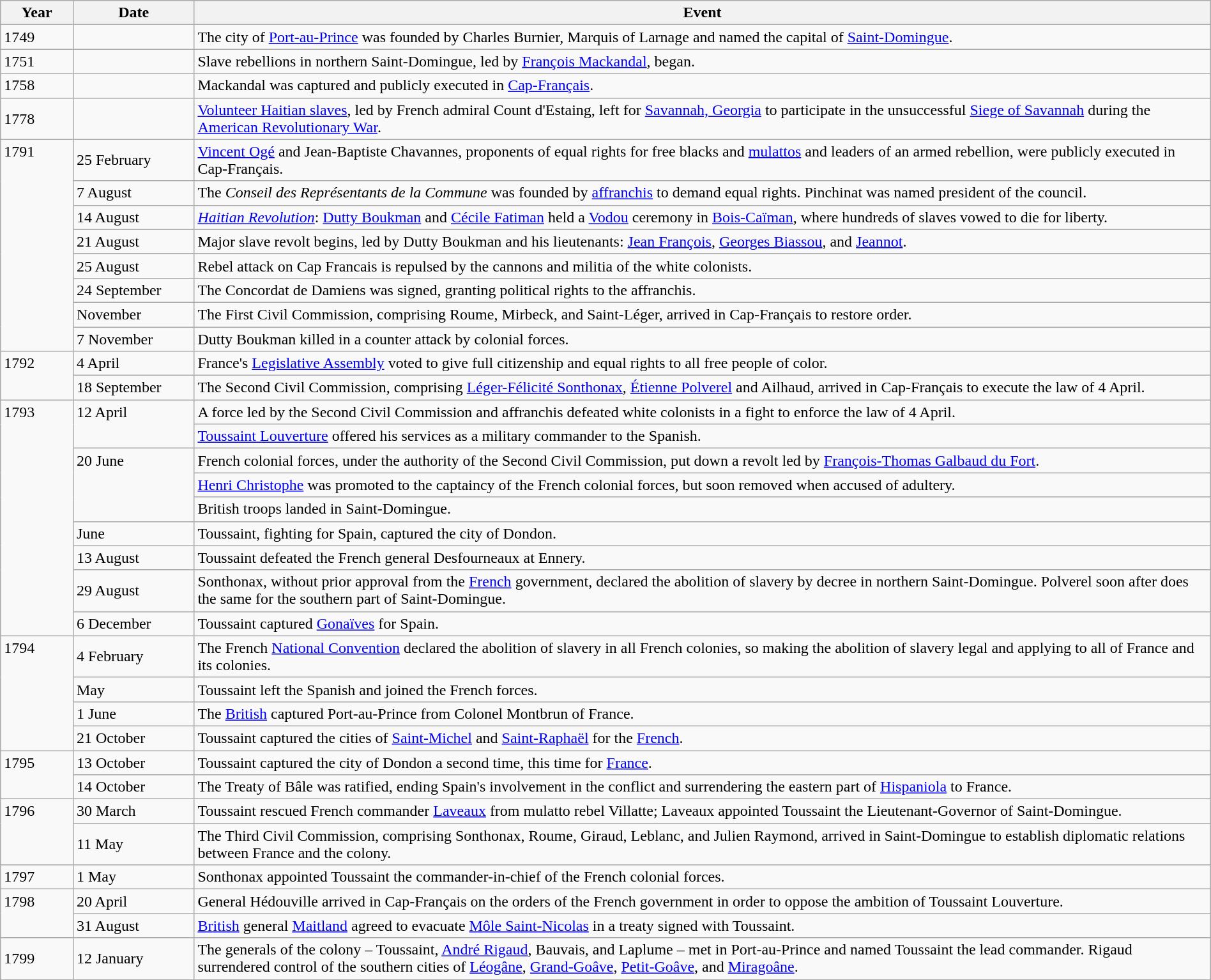<table class="wikitable" width="100%">
<tr>
<th style="width:6%">Year</th>
<th style="width:10%">Date</th>
<th>Event</th>
</tr>
<tr>
<td>1749</td>
<td></td>
<td>The city of <a href='#'>Port-au-Prince</a> was founded by Charles Burnier, Marquis of Larnage and named the capital of <a href='#'>Saint-Domingue</a>.</td>
</tr>
<tr>
<td>1751</td>
<td></td>
<td>Slave rebellions in northern Saint-Domingue, led by <a href='#'>François Mackandal</a>, began.</td>
</tr>
<tr>
<td>1758</td>
<td></td>
<td>Mackandal was captured and publicly executed in <a href='#'>Cap-Français</a>.</td>
</tr>
<tr>
<td>1778</td>
<td></td>
<td><a href='#'>Volunteer Haitian slaves</a>, led by French admiral Count d'Estaing, left for <a href='#'>Savannah, Georgia</a> to participate in the unsuccessful <a href='#'>Siege of Savannah</a> during the <a href='#'>American Revolutionary War</a>.</td>
</tr>
<tr>
<td rowspan="8" valign="top">1791</td>
<td>25 February</td>
<td><a href='#'>Vincent Ogé</a> and Jean-Baptiste Chavannes, proponents of equal rights for free blacks and <a href='#'>mulattos</a> and leaders of an armed rebellion, were publicly executed in Cap-Français.</td>
</tr>
<tr>
<td>7 August</td>
<td>The <em>Conseil des Représentants de la Commune</em> was founded by <a href='#'>affranchis</a> to demand equal rights.  Pinchinat was named president of the council.</td>
</tr>
<tr>
<td>14 August</td>
<td><em><a href='#'>Haitian Revolution</a></em>: <a href='#'>Dutty Boukman</a> and <a href='#'>Cécile Fatiman</a> held a <a href='#'>Vodou</a> ceremony in <a href='#'>Bois-Caïman</a>, where hundreds of slaves vowed to die for liberty.</td>
</tr>
<tr>
<td>21 August</td>
<td>Major slave revolt begins, led by Dutty Boukman and his lieutenants: <a href='#'>Jean François</a>, <a href='#'>Georges Biassou</a>, and <a href='#'>Jeannot</a>.</td>
</tr>
<tr>
<td>25 August</td>
<td>Rebel attack on Cap Francais is repulsed by the cannons and militia of the white colonists.</td>
</tr>
<tr>
<td>24 September</td>
<td>The Concordat de Damiens was signed, granting political rights to the affranchis.</td>
</tr>
<tr>
<td>November</td>
<td>The First Civil Commission, comprising Roume, Mirbeck, and Saint-Léger, arrived in Cap-Français to restore order.</td>
</tr>
<tr>
<td>7 November</td>
<td>Dutty Boukman killed in a counter attack by colonial forces.</td>
</tr>
<tr>
<td rowspan="2" valign="top">1792</td>
<td>4 April</td>
<td>France's <a href='#'>Legislative Assembly</a> voted to give full citizenship and equal rights to all free people of color.</td>
</tr>
<tr>
<td>18 September</td>
<td>The Second Civil Commission, comprising <a href='#'>Léger-Félicité Sonthonax</a>, <a href='#'>Étienne Polverel</a> and Ailhaud, arrived in Cap-Français to execute the law of 4 April.</td>
</tr>
<tr>
<td rowspan="9" valign="top">1793</td>
<td rowspan="2" valign="top">12 April</td>
<td>A force led by the Second Civil Commission and affranchis defeated white colonists in a fight to enforce the law of 4 April.</td>
</tr>
<tr>
<td><a href='#'>Toussaint Louverture</a> offered his services as a military commander to the Spanish.</td>
</tr>
<tr>
<td rowspan="3" valign="top">20 June</td>
<td>French colonial forces, under the authority of the Second Civil Commission, put down a revolt led by <a href='#'>François-Thomas Galbaud du Fort</a>.</td>
</tr>
<tr>
<td><a href='#'>Henri Christophe</a> was promoted to the captaincy of the French colonial forces, but soon removed when accused of adultery.</td>
</tr>
<tr>
<td>British troops landed in Saint-Domingue.</td>
</tr>
<tr>
<td>June</td>
<td>Toussaint, fighting for Spain, captured the city of Dondon.</td>
</tr>
<tr>
<td>13 August</td>
<td>Toussaint defeated the French general Desfourneaux at Ennery.</td>
</tr>
<tr>
<td>29 August</td>
<td>Sonthonax, without prior approval from the <a href='#'>French</a> government, declared the abolition of slavery by decree in northern Saint-Domingue.  Polverel soon after does the same for the southern part of Saint-Domingue.</td>
</tr>
<tr>
<td>6 December</td>
<td>Toussaint captured <a href='#'>Gonaïves</a> for Spain.</td>
</tr>
<tr>
<td rowspan="4" valign="top">1794</td>
<td>4 February</td>
<td>The French <a href='#'>National Convention</a> declared the abolition of slavery in all French colonies, so making the abolition of slavery legal and applying to all of France and its colonies.</td>
</tr>
<tr>
<td>May</td>
<td>Toussaint left the Spanish and joined the French forces.</td>
</tr>
<tr>
<td>1 June</td>
<td>The <a href='#'>British</a> captured Port-au-Prince from Colonel Montbrun of France.</td>
</tr>
<tr>
<td>21 October</td>
<td>Toussaint captured the cities of <a href='#'>Saint-Michel</a> and <a href='#'>Saint-Raphaël</a> for the <a href='#'>French</a>.</td>
</tr>
<tr>
<td rowspan="2" valign="top">1795</td>
<td>13 October</td>
<td>Toussaint captured the city of Dondon a second time, this time for <a href='#'>France</a>.</td>
</tr>
<tr>
<td>14 October</td>
<td>The Treaty of Bâle was ratified, ending Spain's involvement in the conflict and surrendering the eastern part of <a href='#'>Hispaniola</a> to France.</td>
</tr>
<tr>
<td rowspan="2" valign="top">1796</td>
<td>30 March</td>
<td>Toussaint rescued French commander <a href='#'>Laveaux</a> from mulatto rebel Villatte; Laveaux appointed Toussaint the Lieutenant-Governor of Saint-Domingue.</td>
</tr>
<tr>
<td>11 May</td>
<td>The Third Civil Commission, comprising Sonthonax, Roume, Giraud, Leblanc, and Julien Raymond, arrived in Saint-Domingue to establish diplomatic relations between France and the colony.</td>
</tr>
<tr>
<td>1797</td>
<td>1 May</td>
<td>Sonthonax appointed Toussaint the commander-in-chief of the French colonial forces.</td>
</tr>
<tr>
<td rowspan="2" valign="top">1798</td>
<td>20 April</td>
<td>General Hédouville arrived in Cap-Français on the orders of the French government in order to oppose the ambition of Toussaint Louverture.</td>
</tr>
<tr>
<td>31 August</td>
<td><a href='#'>British</a> general <a href='#'>Maitland</a> agreed to evacuate <a href='#'>Môle Saint-Nicolas</a> in a treaty signed with Toussaint.</td>
</tr>
<tr>
<td>1799</td>
<td>12 January</td>
<td>The generals of the colony – Toussaint, <a href='#'>André Rigaud</a>, Bauvais, and Laplume – met in Port-au-Prince and named Toussaint the lead commander. Rigaud surrendered control of the southern cities of <a href='#'>Léogâne</a>, <a href='#'>Grand-Goâve</a>, <a href='#'>Petit-Goâve</a>, and <a href='#'>Miragoâne</a>.</td>
</tr>
</table>
